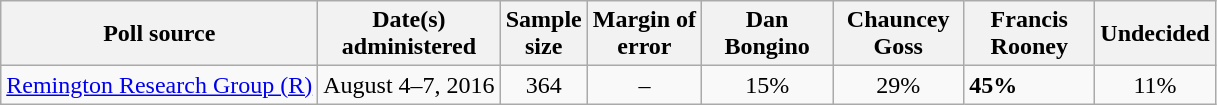<table class="wikitable">
<tr>
<th>Poll source</th>
<th>Date(s)<br>administered</th>
<th>Sample<br>size</th>
<th>Margin of<br>error</th>
<th style="width:80px;">Dan<br>Bongino</th>
<th style="width:80px;">Chauncey<br>Goss</th>
<th style="width:80px;">Francis<br>Rooney</th>
<th>Undecided</th>
</tr>
<tr>
<td><a href='#'>Remington Research Group (R)</a></td>
<td align=center>August 4–7, 2016</td>
<td align=center>364</td>
<td align=center>–</td>
<td align=center>15%</td>
<td align=center>29%</td>
<td><strong>45%</strong></td>
<td align=center>11%</td>
</tr>
</table>
